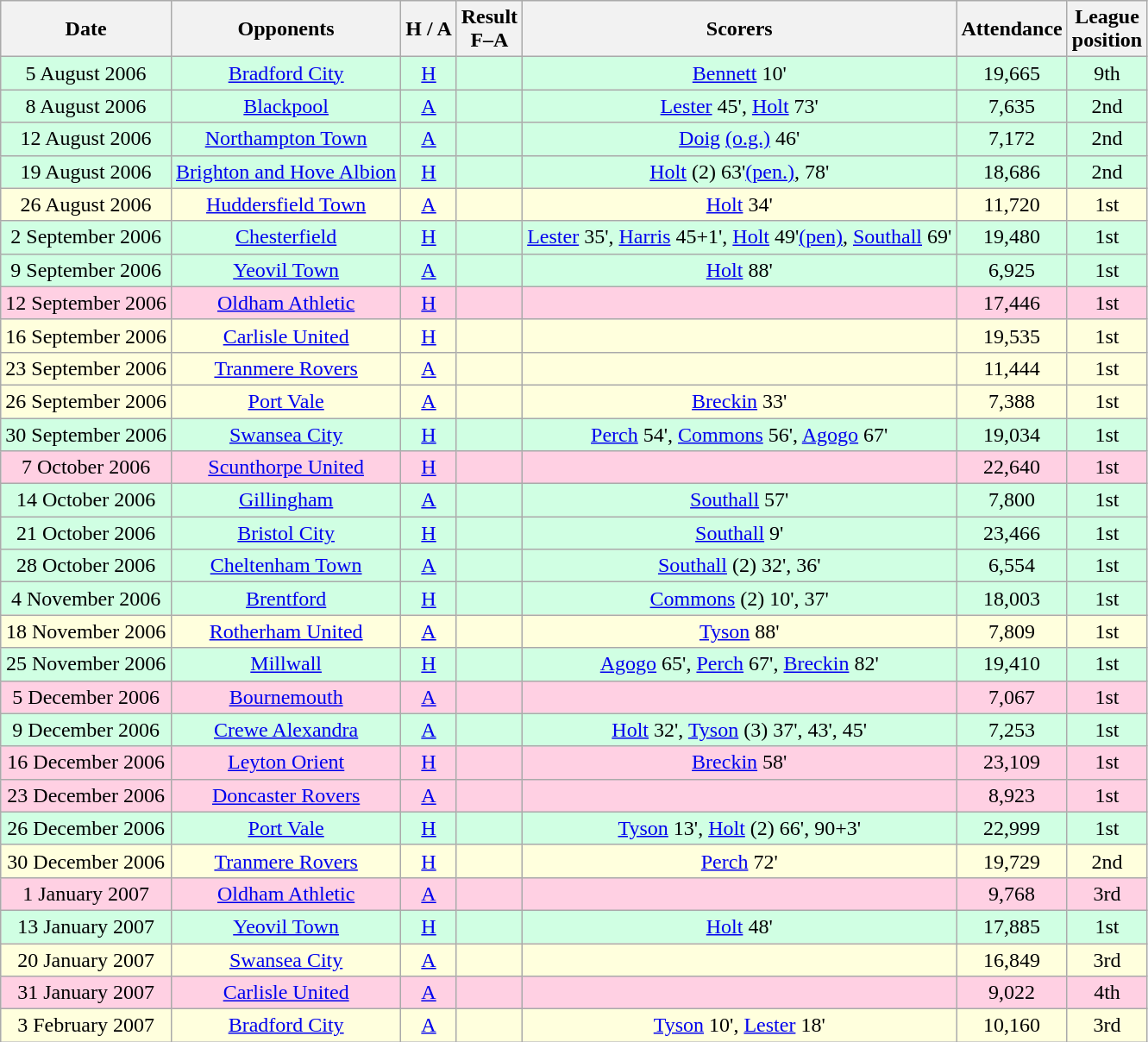<table class="wikitable" style="text-align:center;">
<tr>
<th>Date</th>
<th>Opponents</th>
<th>H / A</th>
<th>Result<br>F–A</th>
<th>Scorers</th>
<th>Attendance</th>
<th>League<br>position</th>
</tr>
<tr bgcolor="#d0ffe3">
<td>5 August 2006</td>
<td><a href='#'>Bradford City</a></td>
<td><a href='#'>H</a></td>
<td></td>
<td><a href='#'>Bennett</a> 10'</td>
<td>19,665</td>
<td>9th</td>
</tr>
<tr bgcolor="#d0ffe3">
<td>8 August 2006</td>
<td><a href='#'>Blackpool</a></td>
<td><a href='#'>A</a></td>
<td></td>
<td><a href='#'>Lester</a> 45', <a href='#'>Holt</a> 73'</td>
<td>7,635</td>
<td>2nd</td>
</tr>
<tr bgcolor="#d0ffe3">
<td>12 August 2006</td>
<td><a href='#'>Northampton Town</a></td>
<td><a href='#'>A</a></td>
<td></td>
<td><a href='#'>Doig</a> <a href='#'>(o.g.)</a> 46'</td>
<td>7,172</td>
<td>2nd</td>
</tr>
<tr bgcolor="#d0ffe3">
<td>19 August 2006</td>
<td><a href='#'>Brighton and Hove Albion</a></td>
<td><a href='#'>H</a></td>
<td></td>
<td><a href='#'>Holt</a> (2) 63'<a href='#'>(pen.)</a>, 78'</td>
<td>18,686</td>
<td>2nd</td>
</tr>
<tr bgcolor="#ffffdd">
<td>26 August 2006</td>
<td><a href='#'>Huddersfield Town</a></td>
<td><a href='#'>A</a></td>
<td></td>
<td><a href='#'>Holt</a> 34'</td>
<td>11,720</td>
<td>1st</td>
</tr>
<tr bgcolor="#d0ffe3">
<td>2 September 2006</td>
<td><a href='#'>Chesterfield</a></td>
<td><a href='#'>H</a></td>
<td></td>
<td><a href='#'>Lester</a> 35', <a href='#'>Harris</a> 45+1', <a href='#'>Holt</a> 49'<a href='#'>(pen)</a>, <a href='#'>Southall</a> 69'</td>
<td>19,480</td>
<td>1st</td>
</tr>
<tr bgcolor="#d0ffe3">
<td>9 September 2006</td>
<td><a href='#'>Yeovil Town</a></td>
<td><a href='#'>A</a></td>
<td></td>
<td><a href='#'>Holt</a> 88'</td>
<td>6,925</td>
<td>1st</td>
</tr>
<tr bgcolor="#ffd0e3">
<td>12 September 2006</td>
<td><a href='#'>Oldham Athletic</a></td>
<td><a href='#'>H</a></td>
<td></td>
<td></td>
<td>17,446</td>
<td>1st</td>
</tr>
<tr bgcolor="#ffffdd">
<td>16 September 2006</td>
<td><a href='#'>Carlisle United</a></td>
<td><a href='#'>H</a></td>
<td></td>
<td></td>
<td>19,535</td>
<td>1st</td>
</tr>
<tr bgcolor="#ffffdd">
<td>23 September 2006</td>
<td><a href='#'>Tranmere Rovers</a></td>
<td><a href='#'>A</a></td>
<td></td>
<td></td>
<td>11,444</td>
<td>1st</td>
</tr>
<tr bgcolor="#ffffdd">
<td>26 September 2006</td>
<td><a href='#'>Port Vale</a></td>
<td><a href='#'>A</a></td>
<td></td>
<td><a href='#'>Breckin</a> 33'</td>
<td>7,388</td>
<td>1st</td>
</tr>
<tr bgcolor="#d0ffe3">
<td>30 September 2006</td>
<td><a href='#'>Swansea City</a></td>
<td><a href='#'>H</a></td>
<td></td>
<td><a href='#'>Perch</a> 54', <a href='#'>Commons</a> 56', <a href='#'>Agogo</a> 67'</td>
<td>19,034</td>
<td>1st</td>
</tr>
<tr bgcolor="#ffd0e3">
<td>7 October 2006</td>
<td><a href='#'>Scunthorpe United</a></td>
<td><a href='#'>H</a></td>
<td></td>
<td></td>
<td>22,640</td>
<td>1st</td>
</tr>
<tr bgcolor="#d0ffe3">
<td>14 October 2006</td>
<td><a href='#'>Gillingham</a></td>
<td><a href='#'>A</a></td>
<td></td>
<td><a href='#'>Southall</a> 57'</td>
<td>7,800</td>
<td>1st</td>
</tr>
<tr bgcolor="#d0ffe3">
<td>21 October 2006</td>
<td><a href='#'>Bristol City</a></td>
<td><a href='#'>H</a></td>
<td></td>
<td><a href='#'>Southall</a> 9'</td>
<td>23,466</td>
<td>1st</td>
</tr>
<tr bgcolor="#d0ffe3">
<td>28 October 2006</td>
<td><a href='#'>Cheltenham Town</a></td>
<td><a href='#'>A</a></td>
<td></td>
<td><a href='#'>Southall</a> (2) 32', 36'</td>
<td>6,554</td>
<td>1st</td>
</tr>
<tr bgcolor="#d0ffe3">
<td>4 November 2006</td>
<td><a href='#'>Brentford</a></td>
<td><a href='#'>H</a></td>
<td></td>
<td><a href='#'>Commons</a> (2) 10', 37'</td>
<td>18,003</td>
<td>1st</td>
</tr>
<tr bgcolor="#ffffdd">
<td>18 November 2006</td>
<td><a href='#'>Rotherham United</a></td>
<td><a href='#'>A</a></td>
<td></td>
<td><a href='#'>Tyson</a> 88'</td>
<td>7,809</td>
<td>1st</td>
</tr>
<tr bgcolor="#d0ffe3">
<td>25 November 2006</td>
<td><a href='#'>Millwall</a></td>
<td><a href='#'>H</a></td>
<td></td>
<td><a href='#'>Agogo</a> 65', <a href='#'>Perch</a> 67', <a href='#'>Breckin</a> 82'</td>
<td>19,410</td>
<td>1st</td>
</tr>
<tr bgcolor="#ffd0e3">
<td>5 December 2006</td>
<td><a href='#'>Bournemouth</a></td>
<td><a href='#'>A</a></td>
<td></td>
<td></td>
<td>7,067</td>
<td>1st</td>
</tr>
<tr bgcolor="#d0ffe3">
<td>9 December 2006</td>
<td><a href='#'>Crewe Alexandra</a></td>
<td><a href='#'>A</a></td>
<td></td>
<td><a href='#'>Holt</a> 32', <a href='#'>Tyson</a> (3) 37', 43', 45'</td>
<td>7,253</td>
<td>1st</td>
</tr>
<tr bgcolor="#ffd0e3">
<td>16 December 2006</td>
<td><a href='#'>Leyton Orient</a></td>
<td><a href='#'>H</a></td>
<td></td>
<td><a href='#'>Breckin</a> 58'</td>
<td>23,109</td>
<td>1st</td>
</tr>
<tr bgcolor="#ffd0e3">
<td>23 December 2006</td>
<td><a href='#'>Doncaster Rovers</a></td>
<td><a href='#'>A</a></td>
<td></td>
<td></td>
<td>8,923</td>
<td>1st</td>
</tr>
<tr bgcolor="#d0ffe3">
<td>26 December 2006</td>
<td><a href='#'>Port Vale</a></td>
<td><a href='#'>H</a></td>
<td></td>
<td><a href='#'>Tyson</a> 13', <a href='#'>Holt</a> (2) 66', 90+3'</td>
<td>22,999</td>
<td>1st</td>
</tr>
<tr bgcolor="#ffffdd">
<td>30 December 2006</td>
<td><a href='#'>Tranmere Rovers</a></td>
<td><a href='#'>H</a></td>
<td></td>
<td><a href='#'>Perch</a> 72'</td>
<td>19,729</td>
<td>2nd</td>
</tr>
<tr bgcolor="#ffd0e3">
<td>1 January 2007</td>
<td><a href='#'>Oldham Athletic</a></td>
<td><a href='#'>A</a></td>
<td></td>
<td></td>
<td>9,768</td>
<td>3rd</td>
</tr>
<tr bgcolor="#d0ffe3">
<td>13 January 2007</td>
<td><a href='#'>Yeovil Town</a></td>
<td><a href='#'>H</a></td>
<td></td>
<td><a href='#'>Holt</a> 48'</td>
<td>17,885</td>
<td>1st</td>
</tr>
<tr bgcolor="#ffffdd">
<td>20 January 2007</td>
<td><a href='#'>Swansea City</a></td>
<td><a href='#'>A</a></td>
<td></td>
<td></td>
<td>16,849</td>
<td>3rd</td>
</tr>
<tr bgcolor="#ffd0e3">
<td>31 January 2007</td>
<td><a href='#'>Carlisle United</a></td>
<td><a href='#'>A</a></td>
<td></td>
<td></td>
<td>9,022</td>
<td>4th</td>
</tr>
<tr bgcolor="#ffffdd">
<td>3 February 2007</td>
<td><a href='#'>Bradford City</a></td>
<td><a href='#'>A</a></td>
<td></td>
<td><a href='#'>Tyson</a> 10', <a href='#'>Lester</a> 18'</td>
<td>10,160</td>
<td>3rd</td>
</tr>
</table>
